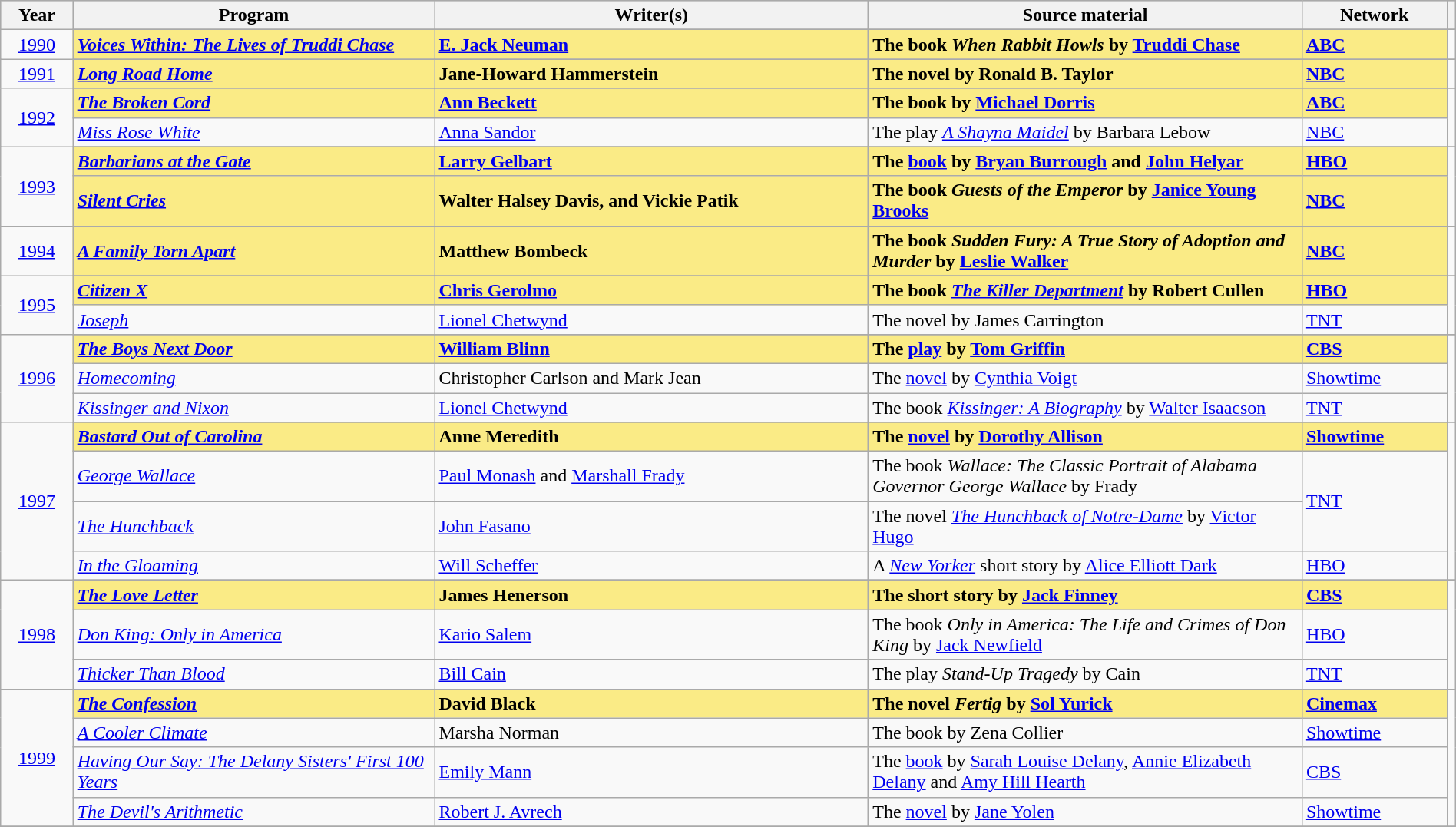<table class="wikitable" style="width:100%">
<tr bgcolor="#bebebe">
<th width="5%">Year</th>
<th width="25%">Program</th>
<th width="30%">Writer(s)</th>
<th width="30%">Source material</th>
<th width="10%">Network</th>
<th scope="col" style="width:2%;" class="unsortable"></th>
</tr>
<tr>
<td rowspan="2" style="text-align:center"><a href='#'>1990</a></td>
</tr>
<tr>
<td style="background:#FAEB86"><strong><em><a href='#'>Voices Within: The Lives of Truddi Chase</a></em></strong></td>
<td style="background:#FAEB86"><strong><a href='#'>E. Jack Neuman</a></strong></td>
<td style="background:#FAEB86"><strong>The book <em>When Rabbit Howls</em> by <a href='#'>Truddi Chase</a></strong></td>
<td style="background:#FAEB86"><strong><a href='#'>ABC</a></strong></td>
<td></td>
</tr>
<tr>
<td rowspan="2" style="text-align:center"><a href='#'>1991</a></td>
</tr>
<tr>
<td style="background:#FAEB86"><strong><em><a href='#'>Long Road Home</a></em></strong></td>
<td style="background:#FAEB86"><strong>Jane-Howard Hammerstein</strong></td>
<td style="background:#FAEB86"><strong>The novel by Ronald B. Taylor</strong></td>
<td style="background:#FAEB86"><strong><a href='#'>NBC</a></strong></td>
<td></td>
</tr>
<tr>
<td rowspan="3" style="text-align:center"><a href='#'>1992</a></td>
</tr>
<tr>
<td style="background:#FAEB86"><strong><em><a href='#'>The Broken Cord</a></em></strong></td>
<td style="background:#FAEB86"><strong><a href='#'>Ann Beckett</a></strong></td>
<td style="background:#FAEB86"><strong>The book by <a href='#'>Michael Dorris</a></strong></td>
<td style="background:#FAEB86"><strong><a href='#'>ABC</a></strong></td>
<td rowspan="2"></td>
</tr>
<tr>
<td><em><a href='#'>Miss Rose White</a></em></td>
<td><a href='#'>Anna Sandor</a></td>
<td>The play <em><a href='#'>A Shayna Maidel</a></em> by Barbara Lebow</td>
<td><a href='#'>NBC</a></td>
</tr>
<tr>
<td rowspan="3" style="text-align:center"><a href='#'>1993</a></td>
</tr>
<tr>
<td style="background:#FAEB86"><strong><em><a href='#'>Barbarians at the Gate</a></em></strong></td>
<td style="background:#FAEB86"><strong><a href='#'>Larry Gelbart</a></strong></td>
<td style="background:#FAEB86"><strong>The <a href='#'>book</a> by <a href='#'>Bryan Burrough</a> and <a href='#'>John Helyar</a></strong></td>
<td style="background:#FAEB86"><strong><a href='#'>HBO</a></strong></td>
<td rowspan="2"></td>
</tr>
<tr>
<td style="background:#FAEB86"><strong><em><a href='#'>Silent Cries</a></em></strong></td>
<td style="background:#FAEB86"><strong>Walter Halsey Davis, and Vickie Patik</strong></td>
<td style="background:#FAEB86"><strong>The book <em>Guests of the Emperor</em> by <a href='#'>Janice Young Brooks</a></strong></td>
<td style="background:#FAEB86"><strong><a href='#'>NBC</a></strong></td>
</tr>
<tr>
<td rowspan="2" style="text-align:center"><a href='#'>1994</a></td>
</tr>
<tr>
<td style="background:#FAEB86"><strong><em><a href='#'>A Family Torn Apart</a></em></strong></td>
<td style="background:#FAEB86"><strong>Matthew Bombeck</strong></td>
<td style="background:#FAEB86"><strong>The book <em>Sudden Fury: A True Story of Adoption and Murder</em> by <a href='#'>Leslie Walker</a></strong></td>
<td style="background:#FAEB86"><strong><a href='#'>NBC</a></strong></td>
<td></td>
</tr>
<tr>
<td rowspan="3" style="text-align:center"><a href='#'>1995</a></td>
</tr>
<tr>
<td style="background:#FAEB86"><strong><em><a href='#'>Citizen X</a></em></strong></td>
<td style="background:#FAEB86"><strong><a href='#'>Chris Gerolmo</a></strong></td>
<td style="background:#FAEB86"><strong>The book <em><a href='#'>The Killer Department</a></em> by Robert Cullen</strong></td>
<td style="background:#FAEB86"><strong><a href='#'>HBO</a></strong></td>
<td rowspan="2"></td>
</tr>
<tr>
<td><em><a href='#'>Joseph</a></em></td>
<td><a href='#'>Lionel Chetwynd</a></td>
<td>The novel by James Carrington</td>
<td><a href='#'>TNT</a></td>
</tr>
<tr>
<td rowspan="4" style="text-align:center"><a href='#'>1996</a></td>
</tr>
<tr>
<td style="background:#FAEB86"><strong><em><a href='#'>The Boys Next Door</a></em></strong></td>
<td style="background:#FAEB86"><strong><a href='#'>William Blinn</a></strong></td>
<td style="background:#FAEB86"><strong>The <a href='#'>play</a> by <a href='#'>Tom Griffin</a></strong></td>
<td style="background:#FAEB86"><strong><a href='#'>CBS</a></strong></td>
<td rowspan="3"><br></td>
</tr>
<tr>
<td><em><a href='#'>Homecoming</a></em></td>
<td>Christopher Carlson and Mark Jean</td>
<td>The <a href='#'>novel</a> by <a href='#'>Cynthia Voigt</a></td>
<td><a href='#'>Showtime</a></td>
</tr>
<tr>
<td><em><a href='#'>Kissinger and Nixon</a></em></td>
<td><a href='#'>Lionel Chetwynd</a></td>
<td>The book <em><a href='#'>Kissinger: A Biography</a></em> by <a href='#'>Walter Isaacson</a></td>
<td><a href='#'>TNT</a></td>
</tr>
<tr>
<td rowspan="5" style="text-align:center"><a href='#'>1997</a></td>
</tr>
<tr>
<td style="background:#FAEB86"><strong><em><a href='#'>Bastard Out of Carolina</a></em></strong></td>
<td style="background:#FAEB86"><strong>Anne Meredith</strong></td>
<td style="background:#FAEB86"><strong>The <a href='#'>novel</a> by <a href='#'>Dorothy Allison</a></strong></td>
<td style="background:#FAEB86"><strong><a href='#'>Showtime</a></strong></td>
<td rowspan="4"><br></td>
</tr>
<tr>
<td><em><a href='#'>George Wallace</a></em></td>
<td><a href='#'>Paul Monash</a> and <a href='#'>Marshall Frady</a></td>
<td>The book <em>Wallace: The Classic Portrait of Alabama Governor George Wallace</em> by Frady</td>
<td rowspan="2"><a href='#'>TNT</a></td>
</tr>
<tr>
<td><em><a href='#'>The Hunchback</a></em></td>
<td><a href='#'>John Fasano</a></td>
<td>The novel <em><a href='#'>The Hunchback of Notre-Dame</a></em> by <a href='#'>Victor Hugo</a></td>
</tr>
<tr>
<td><em><a href='#'>In the Gloaming</a></em></td>
<td><a href='#'>Will Scheffer</a></td>
<td>A <em><a href='#'>New Yorker</a></em> short story by <a href='#'>Alice Elliott Dark</a></td>
<td><a href='#'>HBO</a></td>
</tr>
<tr>
<td rowspan="4" style="text-align:center"><a href='#'>1998</a></td>
</tr>
<tr>
<td style="background:#FAEB86"><strong><em><a href='#'>The Love Letter</a></em></strong></td>
<td style="background:#FAEB86"><strong>James Henerson</strong></td>
<td style="background:#FAEB86"><strong>The short story by <a href='#'>Jack Finney</a></strong></td>
<td style="background:#FAEB86"><strong><a href='#'>CBS</a></strong></td>
<td rowspan="3"><br></td>
</tr>
<tr>
<td><em><a href='#'>Don King: Only in America</a></em></td>
<td><a href='#'>Kario Salem</a></td>
<td>The book <em>Only in America: The Life and Crimes of Don King</em> by <a href='#'>Jack Newfield</a></td>
<td><a href='#'>HBO</a></td>
</tr>
<tr>
<td><em><a href='#'>Thicker Than Blood</a></em></td>
<td><a href='#'>Bill Cain</a></td>
<td>The play <em>Stand-Up Tragedy</em> by Cain</td>
<td><a href='#'>TNT</a></td>
</tr>
<tr>
<td rowspan="5" style="text-align:center"><a href='#'>1999</a></td>
</tr>
<tr>
<td style="background:#FAEB86"><strong><em><a href='#'>The Confession</a></em></strong></td>
<td style="background:#FAEB86"><strong>David Black</strong></td>
<td style="background:#FAEB86"><strong>The novel <em>Fertig</em> by <a href='#'>Sol Yurick</a></strong></td>
<td style="background:#FAEB86"><strong><a href='#'>Cinemax</a></strong></td>
<td rowspan="4"><br></td>
</tr>
<tr>
<td><em><a href='#'>A Cooler Climate</a></em></td>
<td>Marsha Norman</td>
<td>The book by Zena Collier</td>
<td><a href='#'>Showtime</a></td>
</tr>
<tr>
<td><em><a href='#'>Having Our Say: The Delany Sisters' First 100 Years</a></em></td>
<td><a href='#'>Emily Mann</a></td>
<td>The <a href='#'>book</a> by <a href='#'>Sarah Louise Delany</a>, <a href='#'>Annie Elizabeth Delany</a> and <a href='#'>Amy Hill Hearth</a></td>
<td><a href='#'>CBS</a></td>
</tr>
<tr>
<td><em><a href='#'>The Devil's Arithmetic</a></em></td>
<td><a href='#'>Robert J. Avrech</a></td>
<td>The <a href='#'>novel</a> by <a href='#'>Jane Yolen</a></td>
<td><a href='#'>Showtime</a></td>
</tr>
<tr>
</tr>
</table>
